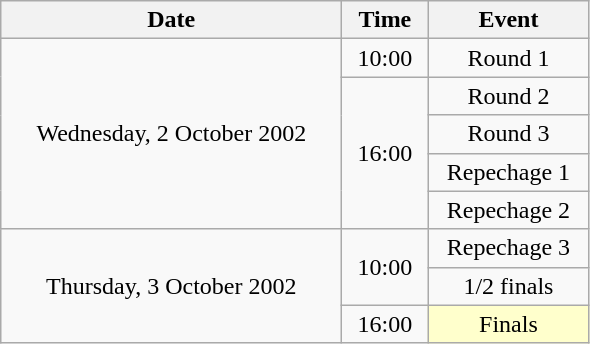<table class = "wikitable" style="text-align:center;">
<tr>
<th width=220>Date</th>
<th width=50>Time</th>
<th width=100>Event</th>
</tr>
<tr>
<td rowspan=5>Wednesday, 2 October 2002</td>
<td>10:00</td>
<td>Round 1</td>
</tr>
<tr>
<td rowspan=4>16:00</td>
<td>Round 2</td>
</tr>
<tr>
<td>Round 3</td>
</tr>
<tr>
<td>Repechage 1</td>
</tr>
<tr>
<td>Repechage 2</td>
</tr>
<tr>
<td rowspan=3>Thursday, 3 October 2002</td>
<td rowspan=2>10:00</td>
<td>Repechage 3</td>
</tr>
<tr>
<td>1/2 finals</td>
</tr>
<tr>
<td>16:00</td>
<td bgcolor=ffffcc>Finals</td>
</tr>
</table>
